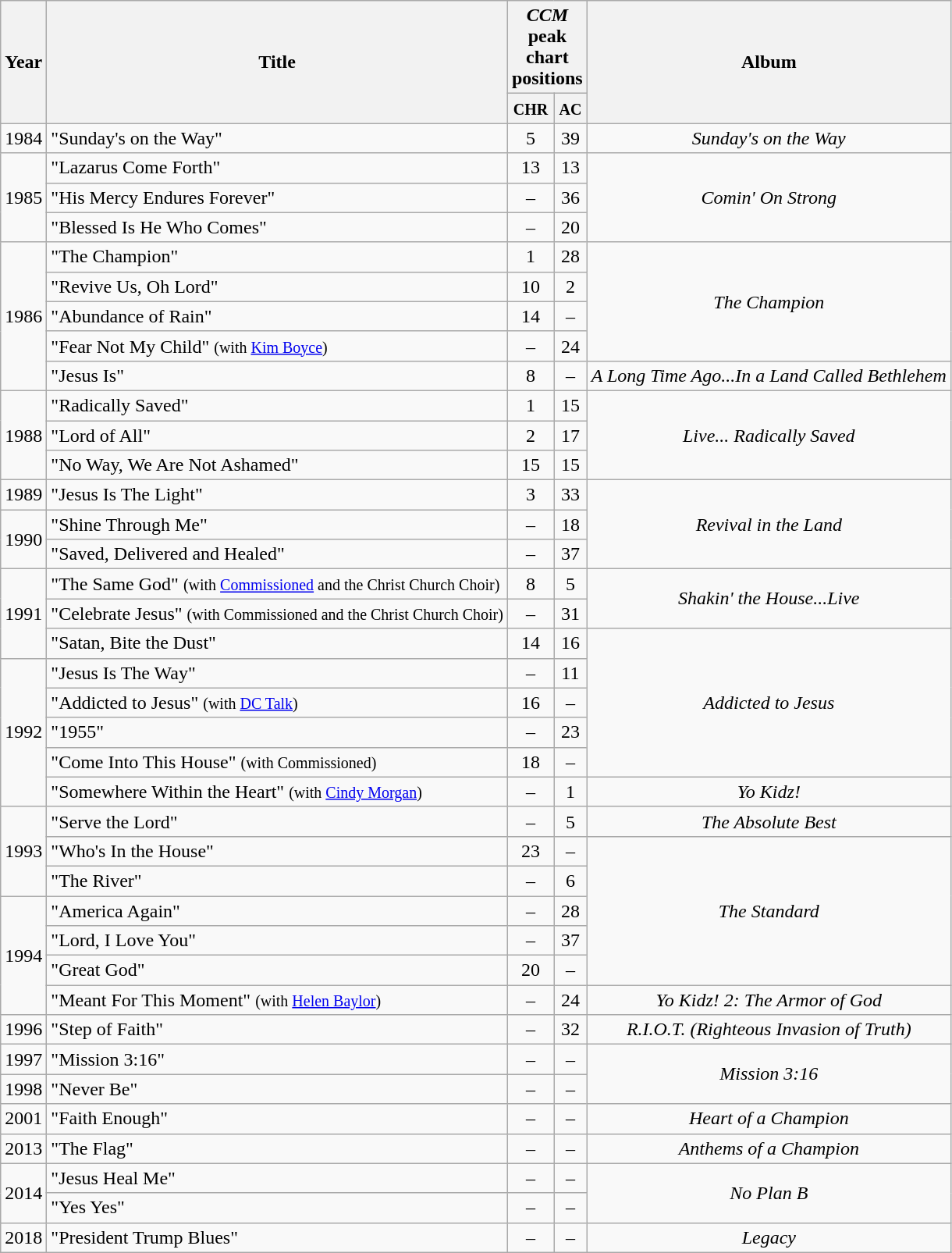<table class="wikitable">
<tr>
<th rowspan="2">Year</th>
<th rowspan="2">Title</th>
<th colspan="2"><em>CCM</em> peak chart positions</th>
<th rowspan="2">Album</th>
</tr>
<tr>
<th style="width:1em"><small>CHR</small></th>
<th style="width:1em"><small>AC</small></th>
</tr>
<tr>
<td>1984</td>
<td>"Sunday's on the Way"</td>
<td align="center">5</td>
<td align="center">39</td>
<td style="text-align:center;"><em>Sunday's on the Way</em></td>
</tr>
<tr>
<td rowspan="3">1985</td>
<td>"Lazarus Come Forth"</td>
<td align="center">13</td>
<td align="center">13</td>
<td rowspan="3" style="text-align:center;"><em>Comin' On Strong</em></td>
</tr>
<tr>
<td>"His Mercy Endures Forever"</td>
<td align="center">–</td>
<td align="center">36</td>
</tr>
<tr>
<td>"Blessed Is He Who Comes"</td>
<td align="center">–</td>
<td align="center">20</td>
</tr>
<tr>
<td rowspan="5">1986</td>
<td>"The Champion"</td>
<td align="center">1</td>
<td align="center">28</td>
<td rowspan="4" style="text-align:center;"><em>The Champion</em></td>
</tr>
<tr>
<td>"Revive Us, Oh Lord"</td>
<td align="center">10</td>
<td align="center">2</td>
</tr>
<tr>
<td>"Abundance of Rain"</td>
<td align="center">14</td>
<td align="center">–</td>
</tr>
<tr>
<td>"Fear Not My Child" <small>(with <a href='#'>Kim Boyce</a>)</small></td>
<td align="center">–</td>
<td align="center">24</td>
</tr>
<tr>
<td>"Jesus Is"</td>
<td align="center">8</td>
<td align="center">–</td>
<td style="text-align:center;"><em>A Long Time Ago...In a Land Called Bethlehem</em></td>
</tr>
<tr>
<td rowspan="3">1988</td>
<td>"Radically Saved"</td>
<td align="center">1</td>
<td align="center">15</td>
<td rowspan="3" style="text-align:center;"><em>Live... Radically Saved</em></td>
</tr>
<tr>
<td>"Lord of All"</td>
<td align="center">2</td>
<td align="center">17</td>
</tr>
<tr>
<td>"No Way, We Are Not Ashamed"</td>
<td align="center">15</td>
<td align="center">15</td>
</tr>
<tr>
<td>1989</td>
<td>"Jesus Is The Light"</td>
<td align="center">3</td>
<td align="center">33</td>
<td rowspan="3" style="text-align:center;"><em>Revival in the Land</em></td>
</tr>
<tr>
<td rowspan="2">1990</td>
<td>"Shine Through Me"</td>
<td align="center">–</td>
<td align="center">18</td>
</tr>
<tr>
<td>"Saved, Delivered and Healed"</td>
<td align="center">–</td>
<td align="center">37</td>
</tr>
<tr>
<td rowspan="3">1991</td>
<td>"The Same God" <small>(with <a href='#'>Commissioned</a> and the Christ Church Choir)</small></td>
<td align="center">8</td>
<td align="center">5</td>
<td rowspan="2" style="text-align:center;"><em>Shakin' the House...Live</em></td>
</tr>
<tr>
<td>"Celebrate Jesus" <small>(with Commissioned and the Christ Church Choir)</small></td>
<td align="center">–</td>
<td align="center">31</td>
</tr>
<tr>
<td>"Satan, Bite the Dust"</td>
<td align="center">14</td>
<td align="center">16</td>
<td rowspan="5" style="text-align:center;"><em>Addicted to Jesus</em></td>
</tr>
<tr>
<td rowspan="5">1992</td>
<td>"Jesus Is The Way"</td>
<td align="center">–</td>
<td align="center">11</td>
</tr>
<tr>
<td>"Addicted to Jesus" <small>(with <a href='#'>DC Talk</a>)</small></td>
<td align="center">16</td>
<td align="center">–</td>
</tr>
<tr>
<td>"1955"</td>
<td align="center">–</td>
<td align="center">23</td>
</tr>
<tr>
<td>"Come Into This House" <small>(with Commissioned)</small></td>
<td align="center">18</td>
<td align="center">–</td>
</tr>
<tr>
<td>"Somewhere Within the Heart" <small>(with <a href='#'>Cindy Morgan</a>)</small></td>
<td align="center">–</td>
<td align="center">1</td>
<td style="text-align:center;"><em>Yo Kidz!</em></td>
</tr>
<tr>
<td rowspan="3">1993</td>
<td>"Serve the Lord"</td>
<td align="center">–</td>
<td align="center">5</td>
<td style="text-align:center;"><em>The Absolute Best</em></td>
</tr>
<tr>
<td>"Who's In the House"</td>
<td align="center">23</td>
<td align="center">–</td>
<td rowspan="5" style="text-align:center;"><em>The Standard</em></td>
</tr>
<tr>
<td>"The River"</td>
<td align="center">–</td>
<td align="center">6</td>
</tr>
<tr>
<td rowspan="4">1994</td>
<td>"America Again"</td>
<td align="center">–</td>
<td align="center">28</td>
</tr>
<tr>
<td>"Lord, I Love You"</td>
<td align="center">–</td>
<td align="center">37</td>
</tr>
<tr>
<td>"Great God"</td>
<td align="center">20</td>
<td align="center">–</td>
</tr>
<tr>
<td>"Meant For This Moment" <small>(with <a href='#'>Helen Baylor</a>)</small></td>
<td align="center">–</td>
<td align="center">24</td>
<td style="text-align:center;"><em>Yo Kidz! 2: The Armor of God</em></td>
</tr>
<tr>
<td>1996</td>
<td>"Step of Faith"</td>
<td align="center">–</td>
<td align="center">32</td>
<td style="text-align:center;"><em>R.I.O.T. (Righteous Invasion of Truth)</em></td>
</tr>
<tr>
<td>1997</td>
<td>"Mission 3:16"</td>
<td align="center">–</td>
<td align="center">–</td>
<td rowspan="2" style="text-align:center;"><em>Mission 3:16</em></td>
</tr>
<tr>
<td>1998</td>
<td>"Never Be"</td>
<td align="center">–</td>
<td align="center">–</td>
</tr>
<tr>
<td>2001</td>
<td>"Faith Enough"</td>
<td align="center">–</td>
<td align="center">–</td>
<td style="text-align:center;"><em>Heart of a Champion</em></td>
</tr>
<tr>
<td>2013</td>
<td>"The Flag"</td>
<td align="center">–</td>
<td align="center">–</td>
<td style="text-align:center;"><em>Anthems of a Champion</em></td>
</tr>
<tr>
<td rowspan="2">2014</td>
<td>"Jesus Heal Me"</td>
<td align="center">–</td>
<td align="center">–</td>
<td rowspan="2" style="text-align:center;"><em>No Plan B</em></td>
</tr>
<tr>
<td>"Yes Yes"</td>
<td align="center">–</td>
<td align="center">–</td>
</tr>
<tr>
<td>2018</td>
<td>"President Trump Blues"</td>
<td align="center">–</td>
<td align="center">–</td>
<td style="text-align:center;"><em>Legacy</em></td>
</tr>
</table>
